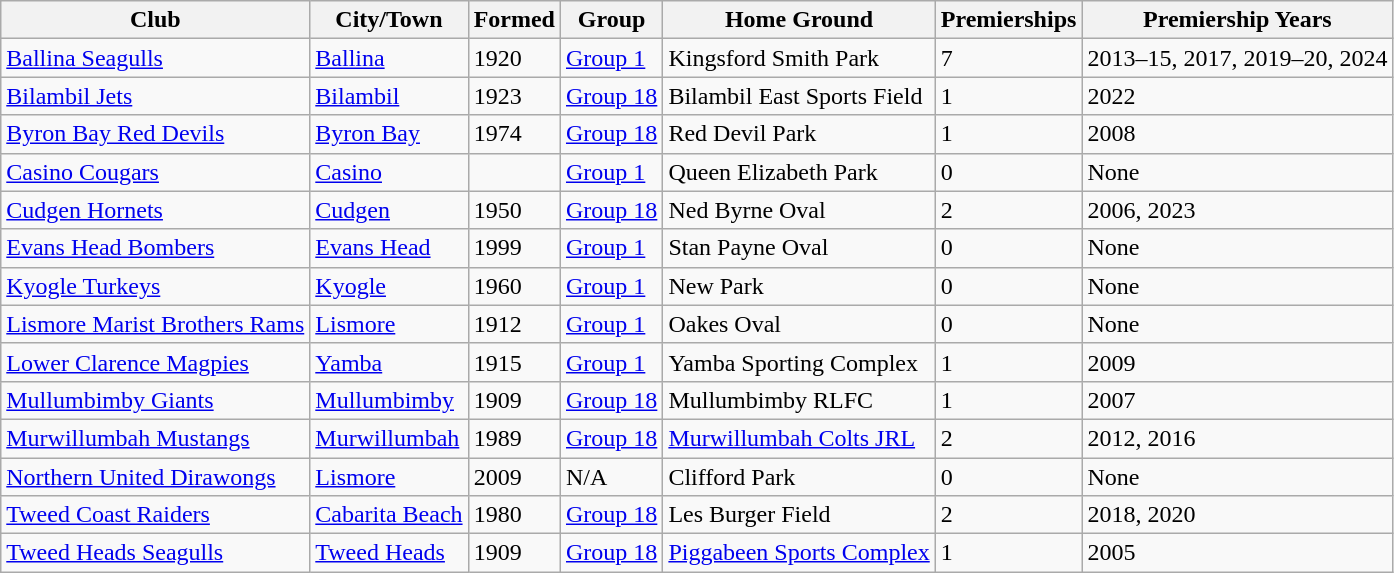<table class="wikitable sortable">
<tr>
<th>Club</th>
<th>City/Town</th>
<th>Formed</th>
<th>Group</th>
<th>Home Ground</th>
<th>Premierships</th>
<th>Premiership Years</th>
</tr>
<tr>
<td> <a href='#'>Ballina Seagulls</a></td>
<td><a href='#'>Ballina</a></td>
<td>1920</td>
<td><a href='#'>Group 1</a></td>
<td>Kingsford Smith Park</td>
<td>7</td>
<td>2013–15, 2017, 2019–20, 2024</td>
</tr>
<tr>
<td> <a href='#'>Bilambil Jets</a></td>
<td><a href='#'>Bilambil</a></td>
<td>1923</td>
<td><a href='#'>Group 18</a></td>
<td>Bilambil East Sports Field</td>
<td>1</td>
<td>2022</td>
</tr>
<tr>
<td> <a href='#'>Byron Bay Red Devils</a></td>
<td><a href='#'>Byron Bay</a></td>
<td>1974</td>
<td><a href='#'>Group 18</a></td>
<td>Red Devil Park</td>
<td>1</td>
<td>2008</td>
</tr>
<tr>
<td> <a href='#'>Casino Cougars</a></td>
<td><a href='#'>Casino</a></td>
<td></td>
<td><a href='#'>Group 1</a></td>
<td>Queen Elizabeth Park</td>
<td>0</td>
<td>None</td>
</tr>
<tr>
<td> <a href='#'>Cudgen Hornets</a></td>
<td><a href='#'>Cudgen</a></td>
<td>1950</td>
<td><a href='#'>Group 18</a></td>
<td>Ned Byrne Oval</td>
<td>2</td>
<td>2006, 2023</td>
</tr>
<tr>
<td> <a href='#'>Evans Head Bombers</a></td>
<td><a href='#'>Evans Head</a></td>
<td>1999</td>
<td><a href='#'>Group 1</a></td>
<td>Stan Payne Oval</td>
<td>0</td>
<td>None</td>
</tr>
<tr>
<td> <a href='#'>Kyogle Turkeys</a></td>
<td><a href='#'>Kyogle</a></td>
<td>1960</td>
<td><a href='#'>Group 1</a></td>
<td>New Park</td>
<td>0</td>
<td>None</td>
</tr>
<tr>
<td> <a href='#'>Lismore Marist Brothers Rams</a></td>
<td><a href='#'>Lismore</a></td>
<td>1912</td>
<td><a href='#'>Group 1</a></td>
<td>Oakes Oval</td>
<td>0</td>
<td>None</td>
</tr>
<tr>
<td> <a href='#'>Lower Clarence Magpies</a></td>
<td><a href='#'>Yamba</a></td>
<td>1915</td>
<td><a href='#'>Group 1</a></td>
<td>Yamba Sporting Complex</td>
<td>1</td>
<td>2009</td>
</tr>
<tr>
<td> <a href='#'>Mullumbimby Giants</a></td>
<td><a href='#'>Mullumbimby</a></td>
<td>1909</td>
<td><a href='#'>Group 18</a></td>
<td>Mullumbimby RLFC</td>
<td>1</td>
<td>2007</td>
</tr>
<tr>
<td> <a href='#'>Murwillumbah Mustangs</a></td>
<td><a href='#'>Murwillumbah</a></td>
<td>1989</td>
<td><a href='#'>Group 18</a></td>
<td><a href='#'>Murwillumbah Colts JRL</a></td>
<td>2</td>
<td>2012, 2016</td>
</tr>
<tr>
<td> <a href='#'>Northern United Dirawongs</a></td>
<td><a href='#'>Lismore</a></td>
<td>2009</td>
<td>N/A</td>
<td>Clifford Park</td>
<td>0</td>
<td>None</td>
</tr>
<tr>
<td> <a href='#'>Tweed Coast Raiders</a></td>
<td><a href='#'>Cabarita Beach</a></td>
<td>1980</td>
<td><a href='#'>Group 18</a></td>
<td>Les Burger Field</td>
<td>2</td>
<td>2018, 2020</td>
</tr>
<tr>
<td> <a href='#'>Tweed Heads Seagulls</a></td>
<td><a href='#'>Tweed Heads</a></td>
<td>1909</td>
<td><a href='#'>Group 18</a></td>
<td><a href='#'>Piggabeen Sports Complex</a></td>
<td>1</td>
<td>2005</td>
</tr>
</table>
